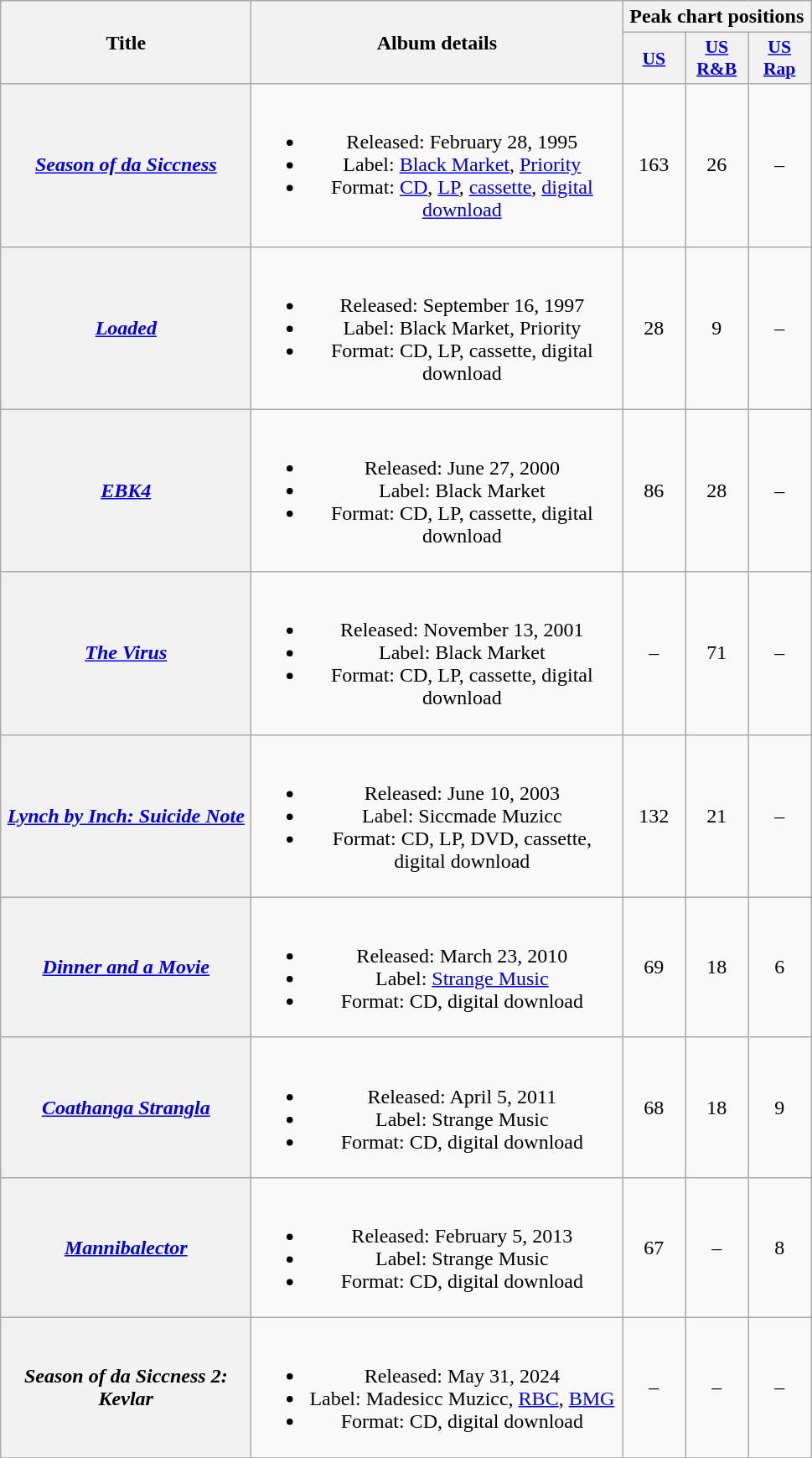<table class="wikitable plainrowheaders" style="text-align:center;">
<tr>
<th scope="col" rowspan="2" style="width:12em;">Title</th>
<th scope="col" rowspan="2" style="width:18em;">Album details</th>
<th scope="col" colspan="3">Peak chart positions</th>
</tr>
<tr>
<th scope="col" style="width:3em;font-size:90%;"><a href='#'>US</a></th>
<th scope="col" style="width:3em;font-size:90%;"><a href='#'>US<br>R&B</a></th>
<th scope="col" style="width:3em;font-size:90%;"><a href='#'>US<br>Rap</a></th>
</tr>
<tr>
<th scope="row"><em><a href='#'>Season of da Siccness</a></em></th>
<td><br><ul><li>Released: February 28, 1995</li><li>Label: <a href='#'>Black Market</a>, <a href='#'>Priority</a></li><li>Format: <a href='#'>CD</a>, <a href='#'>LP</a>, <a href='#'>cassette</a>, <a href='#'>digital download</a></li></ul></td>
<td>163</td>
<td>26</td>
<td>–</td>
</tr>
<tr>
<th scope="row"><em><a href='#'>Loaded</a></em></th>
<td><br><ul><li>Released: September 16, 1997</li><li>Label: Black Market, Priority</li><li>Format: CD, LP, cassette, digital download</li></ul></td>
<td>28</td>
<td>9</td>
<td>–</td>
</tr>
<tr>
<th scope="row"><em><a href='#'>EBK4</a></em></th>
<td><br><ul><li>Released: June 27, 2000</li><li>Label: Black Market</li><li>Format: CD, LP, cassette, digital download</li></ul></td>
<td>86</td>
<td>28</td>
<td>–</td>
</tr>
<tr>
<th scope="row"><em><a href='#'>The Virus</a></em></th>
<td><br><ul><li>Released: November 13, 2001</li><li>Label: Black Market</li><li>Format: CD, LP, cassette, digital download</li></ul></td>
<td>–</td>
<td>71</td>
<td>–</td>
</tr>
<tr>
<th scope="row"><em><a href='#'>Lynch by Inch: Suicide Note</a></em></th>
<td><br><ul><li>Released: June 10, 2003</li><li>Label: Siccmade Muzicc</li><li>Format: CD, LP, DVD, cassette, digital download</li></ul></td>
<td>132</td>
<td>21</td>
<td>–</td>
</tr>
<tr>
<th scope="row"><em><a href='#'>Dinner and a Movie</a></em></th>
<td><br><ul><li>Released: March 23, 2010</li><li>Label: <a href='#'>Strange Music</a></li><li>Format: CD, digital download</li></ul></td>
<td>69</td>
<td>18</td>
<td>6</td>
</tr>
<tr>
<th scope="row"><em><a href='#'>Coathanga Strangla</a></em></th>
<td><br><ul><li>Released: April 5, 2011</li><li>Label: Strange Music</li><li>Format: CD, digital download</li></ul></td>
<td>68</td>
<td>18</td>
<td>9</td>
</tr>
<tr>
<th scope="row"><em><a href='#'>Mannibalector</a></em></th>
<td><br><ul><li>Released: February 5, 2013</li><li>Label: Strange Music</li><li>Format: CD, digital download</li></ul></td>
<td>67</td>
<td>–</td>
<td>8</td>
</tr>
<tr>
<th scope="row"><em>Season of da Siccness 2: Kevlar</em></th>
<td><br><ul><li>Released: May 31, 2024</li><li>Label: Madesicc Muzicc, <a href='#'>RBC</a>, <a href='#'>BMG</a></li><li>Format: CD, digital download</li></ul></td>
<td>–</td>
<td>–</td>
<td>–</td>
</tr>
<tr>
</tr>
</table>
